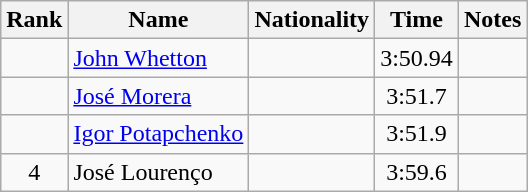<table class="wikitable sortable" style="text-align:center">
<tr>
<th>Rank</th>
<th>Name</th>
<th>Nationality</th>
<th>Time</th>
<th>Notes</th>
</tr>
<tr>
<td></td>
<td align="left"><a href='#'>John Whetton</a></td>
<td align=left></td>
<td>3:50.94</td>
<td></td>
</tr>
<tr>
<td></td>
<td align="left"><a href='#'>José Morera</a></td>
<td align=left></td>
<td>3:51.7</td>
<td></td>
</tr>
<tr>
<td></td>
<td align="left"><a href='#'>Igor Potapchenko</a></td>
<td align=left></td>
<td>3:51.9</td>
<td></td>
</tr>
<tr>
<td>4</td>
<td align="left">José Lourenço</td>
<td align=left></td>
<td>3:59.6</td>
<td></td>
</tr>
</table>
